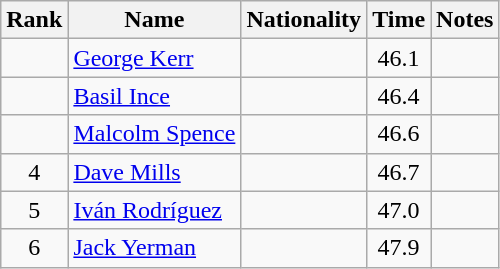<table class="wikitable sortable" style="text-align:center">
<tr>
<th>Rank</th>
<th>Name</th>
<th>Nationality</th>
<th>Time</th>
<th>Notes</th>
</tr>
<tr>
<td></td>
<td align=left><a href='#'>George Kerr</a></td>
<td align=left></td>
<td>46.1</td>
<td></td>
</tr>
<tr>
<td></td>
<td align=left><a href='#'>Basil Ince</a></td>
<td align=left></td>
<td>46.4</td>
<td></td>
</tr>
<tr>
<td></td>
<td align=left><a href='#'>Malcolm Spence</a></td>
<td align=left></td>
<td>46.6</td>
<td></td>
</tr>
<tr>
<td>4</td>
<td align=left><a href='#'>Dave Mills</a></td>
<td align=left></td>
<td>46.7</td>
<td></td>
</tr>
<tr>
<td>5</td>
<td align=left><a href='#'>Iván Rodríguez</a></td>
<td align=left></td>
<td>47.0</td>
<td></td>
</tr>
<tr>
<td>6</td>
<td align=left><a href='#'>Jack Yerman</a></td>
<td align=left></td>
<td>47.9</td>
<td></td>
</tr>
</table>
